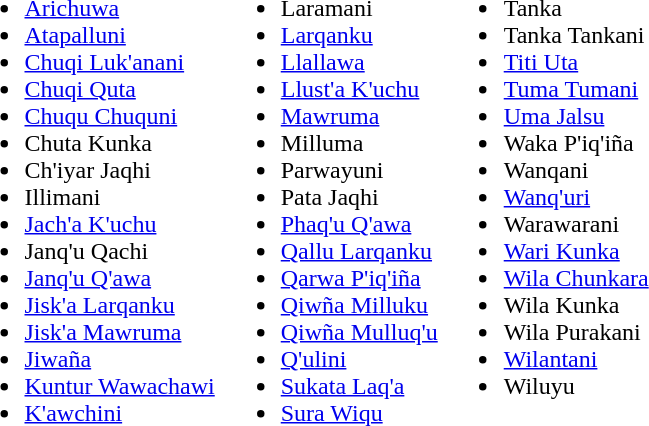<table>
<tr valign="top">
<td><br><ul><li><a href='#'>Arichuwa</a></li><li><a href='#'>Atapalluni</a></li><li><a href='#'>Chuqi Luk'anani</a></li><li><a href='#'>Chuqi Quta</a></li><li><a href='#'>Chuqu Chuquni</a></li><li>Chuta Kunka</li><li>Ch'iyar Jaqhi</li><li>Illimani</li><li><a href='#'>Jach'a K'uchu</a></li><li>Janq'u Qachi</li><li><a href='#'>Janq'u Q'awa</a></li><li><a href='#'>Jisk'a Larqanku</a></li><li><a href='#'>Jisk'a Mawruma</a></li><li><a href='#'>Jiwaña</a></li><li><a href='#'>Kuntur Wawachawi</a></li><li><a href='#'>K'awchini</a></li></ul></td>
<td><br><ul><li>Laramani</li><li><a href='#'>Larqanku</a></li><li><a href='#'>Llallawa</a></li><li><a href='#'>Llust'a K'uchu</a></li><li><a href='#'>Mawruma</a></li><li>Milluma</li><li>Parwayuni</li><li>Pata Jaqhi</li><li><a href='#'>Phaq'u Q'awa</a></li><li><a href='#'>Qallu Larqanku</a></li><li><a href='#'>Qarwa P'iq'iña</a></li><li><a href='#'>Qiwña Milluku</a></li><li><a href='#'>Qiwña Mulluq'u</a></li><li><a href='#'>Q'ulini</a></li><li><a href='#'>Sukata Laq'a</a></li><li><a href='#'>Sura Wiqu</a></li></ul></td>
<td><br><ul><li>Tanka</li><li>Tanka Tankani</li><li><a href='#'>Titi Uta</a></li><li><a href='#'>Tuma Tumani</a></li><li><a href='#'>Uma Jalsu</a></li><li>Waka P'iq'iña</li><li>Wanqani</li><li><a href='#'>Wanq'uri</a></li><li>Warawarani</li><li><a href='#'>Wari Kunka</a></li><li><a href='#'>Wila Chunkara</a></li><li>Wila Kunka</li><li>Wila Purakani</li><li><a href='#'>Wilantani</a></li><li>Wiluyu</li></ul></td>
</tr>
</table>
